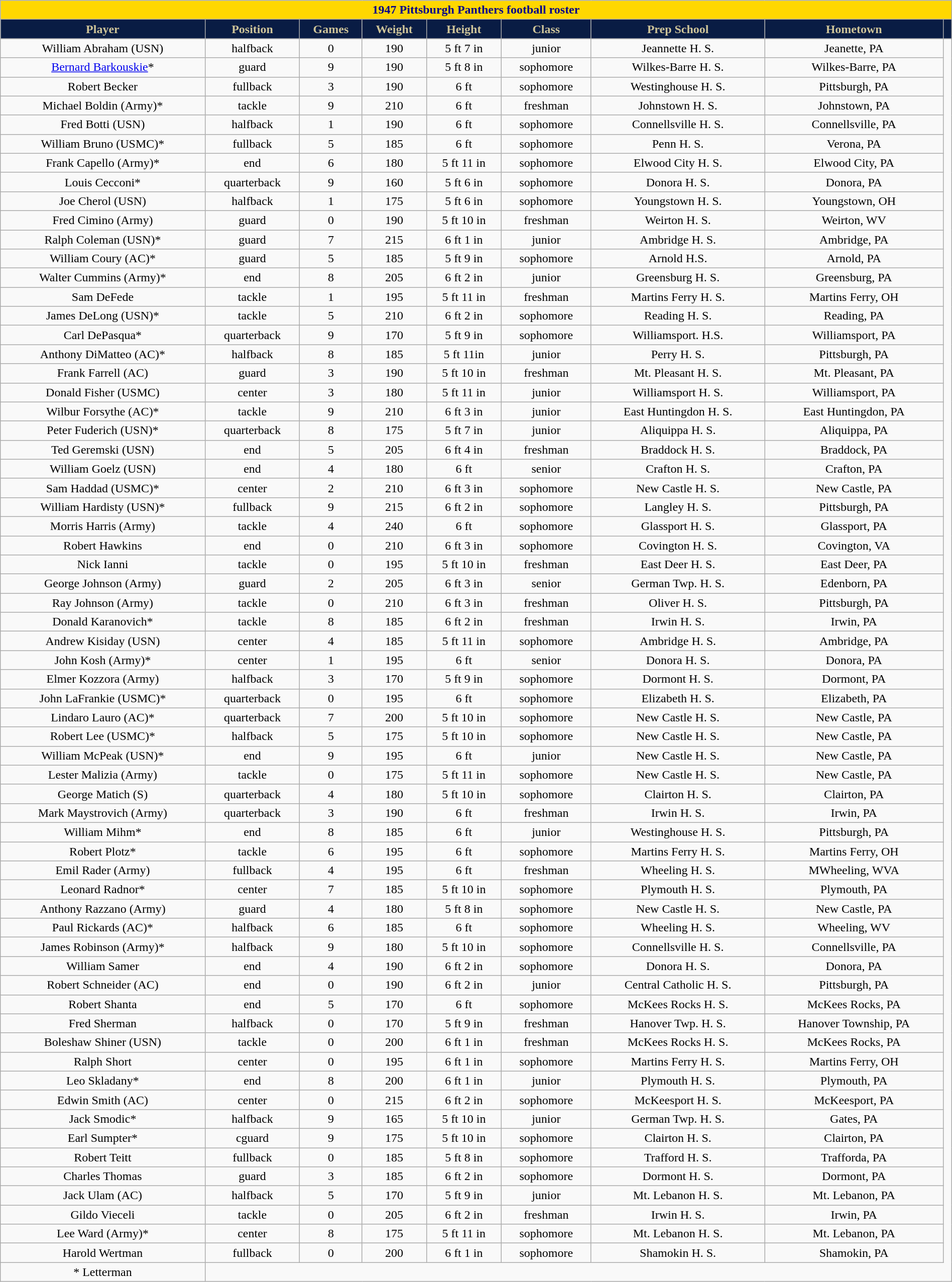<table class="wikitable collapsible collapsed" style="margin: left; text-align:right; width:100%;">
<tr>
<th colspan="10" ; style="background:gold; color:darkblue; text-align: center;"><strong>1947 Pittsburgh Panthers football roster</strong></th>
</tr>
<tr align="center"  style="background:#091C44; color:#CEC499;">
<td><strong>Player</strong></td>
<td><strong>Position</strong></td>
<td><strong>Games</strong></td>
<td><strong>Weight</strong></td>
<td><strong>Height</strong></td>
<td><strong>Class</strong></td>
<td><strong>Prep School</strong></td>
<td><strong>Hometown</strong></td>
<td></td>
</tr>
<tr align="center" bgcolor="">
<td>William Abraham (USN)</td>
<td>halfback</td>
<td>0</td>
<td>190</td>
<td>5 ft 7 in</td>
<td>junior</td>
<td>Jeannette H. S.</td>
<td>Jeanette, PA</td>
</tr>
<tr align="center" bgcolor="">
<td><a href='#'>Bernard Barkouskie</a>*</td>
<td>guard</td>
<td>9</td>
<td>190</td>
<td>5 ft 8 in</td>
<td>sophomore</td>
<td>Wilkes-Barre H. S.</td>
<td>Wilkes-Barre, PA</td>
</tr>
<tr align="center" bgcolor="">
<td>Robert Becker</td>
<td>fullback</td>
<td>3</td>
<td>190</td>
<td>6 ft</td>
<td>sophomore</td>
<td>Westinghouse H. S.</td>
<td>Pittsburgh, PA</td>
</tr>
<tr align="center" bgcolor="">
<td>Michael Boldin (Army)*</td>
<td>tackle</td>
<td>9</td>
<td>210</td>
<td>6 ft</td>
<td>freshman</td>
<td>Johnstown H. S.</td>
<td>Johnstown, PA</td>
</tr>
<tr align="center" bgcolor="">
<td>Fred Botti (USN)</td>
<td>halfback</td>
<td>1</td>
<td>190</td>
<td>6 ft</td>
<td>sophomore</td>
<td>Connellsville H. S.</td>
<td>Connellsville, PA</td>
</tr>
<tr align="center" bgcolor="">
<td>William Bruno (USMC)*</td>
<td>fullback</td>
<td>5</td>
<td>185</td>
<td>6 ft</td>
<td>sophomore</td>
<td>Penn H. S.</td>
<td>Verona, PA</td>
</tr>
<tr align="center" bgcolor="">
<td>Frank Capello (Army)*</td>
<td>end</td>
<td>6</td>
<td>180</td>
<td>5 ft 11 in</td>
<td>sophomore</td>
<td>Elwood City H. S.</td>
<td>Elwood City, PA</td>
</tr>
<tr align="center" bgcolor="">
<td>Louis Cecconi*</td>
<td>quarterback</td>
<td>9</td>
<td>160</td>
<td>5 ft 6 in</td>
<td>sophomore</td>
<td>Donora H. S.</td>
<td>Donora, PA</td>
</tr>
<tr align="center" bgcolor="">
<td>Joe Cherol (USN)</td>
<td>halfback</td>
<td>1</td>
<td>175</td>
<td>5 ft 6 in</td>
<td>sophomore</td>
<td>Youngstown H. S.</td>
<td>Youngstown, OH</td>
</tr>
<tr align="center" bgcolor="">
<td>Fred Cimino (Army)</td>
<td>guard</td>
<td>0</td>
<td>190</td>
<td>5 ft 10 in</td>
<td>freshman</td>
<td>Weirton H. S.</td>
<td>Weirton, WV</td>
</tr>
<tr align="center" bgcolor="">
<td>Ralph Coleman (USN)*</td>
<td>guard</td>
<td>7</td>
<td>215</td>
<td>6 ft 1 in</td>
<td>junior</td>
<td>Ambridge H. S.</td>
<td>Ambridge, PA</td>
</tr>
<tr align="center" bgcolor="">
<td>William Coury (AC)*</td>
<td>guard</td>
<td>5</td>
<td>185</td>
<td>5 ft 9 in</td>
<td>sophomore</td>
<td>Arnold H.S.</td>
<td>Arnold, PA</td>
</tr>
<tr align="center" bgcolor="">
<td>Walter Cummins (Army)*</td>
<td>end</td>
<td>8</td>
<td>205</td>
<td>6 ft 2 in</td>
<td>junior</td>
<td>Greensburg H. S.</td>
<td>Greensburg, PA</td>
</tr>
<tr align="center" bgcolor="">
<td>Sam DeFede</td>
<td>tackle</td>
<td>1</td>
<td>195</td>
<td>5 ft 11 in</td>
<td>freshman</td>
<td>Martins Ferry H. S.</td>
<td>Martins Ferry, OH</td>
</tr>
<tr align="center" bgcolor="">
<td>James DeLong (USN)*</td>
<td>tackle</td>
<td>5</td>
<td>210</td>
<td>6 ft 2 in</td>
<td>sophomore</td>
<td>Reading H. S.</td>
<td>Reading, PA</td>
</tr>
<tr align="center" bgcolor="">
<td>Carl DePasqua*</td>
<td>quarterback</td>
<td>9</td>
<td>170</td>
<td>5 ft 9 in</td>
<td>sophomore</td>
<td>Williamsport. H.S.</td>
<td>Williamsport, PA</td>
</tr>
<tr align="center" bgcolor="">
<td>Anthony DiMatteo (AC)*</td>
<td>halfback</td>
<td>8</td>
<td>185</td>
<td>5 ft 11in</td>
<td>junior</td>
<td>Perry H. S.</td>
<td>Pittsburgh, PA</td>
</tr>
<tr align="center" bgcolor="">
<td>Frank Farrell (AC)</td>
<td>guard</td>
<td>3</td>
<td>190</td>
<td>5 ft 10 in</td>
<td>freshman</td>
<td>Mt. Pleasant H. S.</td>
<td>Mt. Pleasant, PA</td>
</tr>
<tr align="center" bgcolor="">
<td>Donald Fisher (USMC)</td>
<td>center</td>
<td>3</td>
<td>180</td>
<td>5 ft 11 in</td>
<td>junior</td>
<td>Williamsport H. S.</td>
<td>Williamsport, PA</td>
</tr>
<tr align="center" bgcolor="">
<td>Wilbur Forsythe (AC)*</td>
<td>tackle</td>
<td>9</td>
<td>210</td>
<td>6 ft 3 in</td>
<td>junior</td>
<td>East Huntingdon H. S.</td>
<td>East Huntingdon, PA</td>
</tr>
<tr align="center" bgcolor="">
<td>Peter Fuderich (USN)*</td>
<td>quarterback</td>
<td>8</td>
<td>175</td>
<td>5 ft 7 in</td>
<td>junior</td>
<td>Aliquippa H. S.</td>
<td>Aliquippa, PA</td>
</tr>
<tr align="center" bgcolor="">
<td>Ted Geremski (USN)</td>
<td>end</td>
<td>5</td>
<td>205</td>
<td>6 ft 4 in</td>
<td>freshman</td>
<td>Braddock H. S.</td>
<td>Braddock, PA</td>
</tr>
<tr align="center" bgcolor="">
<td>William Goelz (USN)</td>
<td>end</td>
<td>4</td>
<td>180</td>
<td>6 ft</td>
<td>senior</td>
<td>Crafton H. S.</td>
<td>Crafton, PA</td>
</tr>
<tr align="center" bgcolor="">
<td>Sam Haddad (USMC)*</td>
<td>center</td>
<td>2</td>
<td>210</td>
<td>6 ft 3 in</td>
<td>sophomore</td>
<td>New Castle H. S.</td>
<td>New Castle, PA</td>
</tr>
<tr align="center" bgcolor="">
<td>William Hardisty (USN)*</td>
<td>fullback</td>
<td>9</td>
<td>215</td>
<td>6 ft 2 in</td>
<td>sophomore</td>
<td>Langley H. S.</td>
<td>Pittsburgh, PA</td>
</tr>
<tr align="center" bgcolor="">
<td>Morris Harris (Army)</td>
<td>tackle</td>
<td>4</td>
<td>240</td>
<td>6 ft</td>
<td>sophomore</td>
<td>Glassport H. S.</td>
<td>Glassport, PA</td>
</tr>
<tr align="center" bgcolor="">
<td>Robert Hawkins</td>
<td>end</td>
<td>0</td>
<td>210</td>
<td>6 ft 3 in</td>
<td>sophomore</td>
<td>Covington H. S.</td>
<td>Covington, VA</td>
</tr>
<tr align="center" bgcolor="">
<td>Nick Ianni</td>
<td>tackle</td>
<td>0</td>
<td>195</td>
<td>5 ft 10 in</td>
<td>freshman</td>
<td>East Deer H. S.</td>
<td>East Deer, PA</td>
</tr>
<tr align="center" bgcolor="">
<td>George Johnson (Army)</td>
<td>guard</td>
<td>2</td>
<td>205</td>
<td>6 ft 3 in</td>
<td>senior</td>
<td>German Twp. H. S.</td>
<td>Edenborn, PA</td>
</tr>
<tr align="center" bgcolor="">
<td>Ray Johnson (Army)</td>
<td>tackle</td>
<td>0</td>
<td>210</td>
<td>6 ft 3 in</td>
<td>freshman</td>
<td>Oliver H. S.</td>
<td>Pittsburgh, PA</td>
</tr>
<tr align="center" bgcolor="">
<td>Donald Karanovich*</td>
<td>tackle</td>
<td>8</td>
<td>185</td>
<td>6 ft 2 in</td>
<td>freshman</td>
<td>Irwin H. S.</td>
<td>Irwin, PA</td>
</tr>
<tr align="center" bgcolor="">
<td>Andrew Kisiday (USN)</td>
<td>center</td>
<td>4</td>
<td>185</td>
<td>5 ft 11 in</td>
<td>sophomore</td>
<td>Ambridge H. S.</td>
<td>Ambridge, PA</td>
</tr>
<tr align="center" bgcolor="">
<td>John Kosh (Army)*</td>
<td>center</td>
<td>1</td>
<td>195</td>
<td>6 ft</td>
<td>senior</td>
<td>Donora H. S.</td>
<td>Donora, PA</td>
</tr>
<tr align="center" bgcolor="">
<td>Elmer Kozzora (Army)</td>
<td>halfback</td>
<td>3</td>
<td>170</td>
<td>5 ft 9 in</td>
<td>sophomore</td>
<td>Dormont H. S.</td>
<td>Dormont, PA</td>
</tr>
<tr align="center" bgcolor="">
<td>John LaFrankie (USMC)*</td>
<td>quarterback</td>
<td>0</td>
<td>195</td>
<td>6 ft</td>
<td>sophomore</td>
<td>Elizabeth H. S.</td>
<td>Elizabeth, PA</td>
</tr>
<tr align="center" bgcolor="">
<td>Lindaro Lauro (AC)*</td>
<td>quarterback</td>
<td>7</td>
<td>200</td>
<td>5 ft 10 in</td>
<td>sophomore</td>
<td>New Castle H. S.</td>
<td>New Castle, PA</td>
</tr>
<tr align="center" bgcolor="">
<td>Robert Lee (USMC)*</td>
<td>halfback</td>
<td>5</td>
<td>175</td>
<td>5 ft 10 in</td>
<td>sophomore</td>
<td>New Castle H. S.</td>
<td>New Castle, PA</td>
</tr>
<tr align="center" bgcolor="">
<td>William McPeak (USN)*</td>
<td>end</td>
<td>9</td>
<td>195</td>
<td>6 ft</td>
<td>junior</td>
<td>New Castle H. S.</td>
<td>New Castle, PA</td>
</tr>
<tr align="center" bgcolor="">
<td>Lester Malizia (Army)</td>
<td>tackle</td>
<td>0</td>
<td>175</td>
<td>5 ft 11 in</td>
<td>sophomore</td>
<td>New Castle H. S.</td>
<td>New Castle, PA</td>
</tr>
<tr align="center" bgcolor="">
<td>George Matich (S)</td>
<td>quarterback</td>
<td>4</td>
<td>180</td>
<td>5 ft 10 in</td>
<td>sophomore</td>
<td>Clairton H. S.</td>
<td>Clairton, PA</td>
</tr>
<tr align="center" bgcolor="">
<td>Mark Maystrovich (Army)</td>
<td>quarterback</td>
<td>3</td>
<td>190</td>
<td>6 ft</td>
<td>freshman</td>
<td>Irwin H. S.</td>
<td>Irwin, PA</td>
</tr>
<tr align="center" bgcolor="">
<td>William Mihm*</td>
<td>end</td>
<td>8</td>
<td>185</td>
<td>6 ft</td>
<td>junior</td>
<td>Westinghouse H. S.</td>
<td>Pittsburgh, PA</td>
</tr>
<tr align="center" bgcolor="">
<td>Robert Plotz*</td>
<td>tackle</td>
<td>6</td>
<td>195</td>
<td>6 ft</td>
<td>sophomore</td>
<td>Martins Ferry H. S.</td>
<td>Martins Ferry, OH</td>
</tr>
<tr align="center" bgcolor="">
<td>Emil Rader (Army)</td>
<td>fullback</td>
<td>4</td>
<td>195</td>
<td>6 ft</td>
<td>freshman</td>
<td>Wheeling H. S.</td>
<td>MWheeling, WVA</td>
</tr>
<tr align="center" bgcolor="">
<td>Leonard Radnor*</td>
<td>center</td>
<td>7</td>
<td>185</td>
<td>5 ft 10 in</td>
<td>sophomore</td>
<td>Plymouth H. S.</td>
<td>Plymouth, PA</td>
</tr>
<tr align="center" bgcolor="">
<td>Anthony Razzano (Army)</td>
<td>guard</td>
<td>4</td>
<td>180</td>
<td>5 ft 8 in</td>
<td>sophomore</td>
<td>New Castle H. S.</td>
<td>New Castle, PA</td>
</tr>
<tr align="center" bgcolor="">
<td>Paul Rickards (AC)*</td>
<td>halfback</td>
<td>6</td>
<td>185</td>
<td>6 ft</td>
<td>sophomore</td>
<td>Wheeling H. S.</td>
<td>Wheeling, WV</td>
</tr>
<tr align="center" bgcolor="">
<td>James Robinson (Army)*</td>
<td>halfback</td>
<td>9</td>
<td>180</td>
<td>5 ft 10 in</td>
<td>sophomore</td>
<td>Connellsville H. S.</td>
<td>Connellsville, PA</td>
</tr>
<tr align="center" bgcolor="">
<td>William Samer</td>
<td>end</td>
<td>4</td>
<td>190</td>
<td>6 ft 2 in</td>
<td>sophomore</td>
<td>Donora H. S.</td>
<td>Donora, PA</td>
</tr>
<tr align="center" bgcolor="">
<td>Robert Schneider (AC)</td>
<td>end</td>
<td>0</td>
<td>190</td>
<td>6 ft 2 in</td>
<td>junior</td>
<td>Central Catholic H. S.</td>
<td>Pittsburgh, PA</td>
</tr>
<tr align="center" bgcolor="">
<td>Robert Shanta</td>
<td>end</td>
<td>5</td>
<td>170</td>
<td>6 ft</td>
<td>sophomore</td>
<td>McKees Rocks H. S.</td>
<td>McKees Rocks, PA</td>
</tr>
<tr align="center" bgcolor="">
<td>Fred Sherman</td>
<td>halfback</td>
<td>0</td>
<td>170</td>
<td>5 ft 9 in</td>
<td>freshman</td>
<td>Hanover Twp. H. S.</td>
<td>Hanover Township, PA</td>
</tr>
<tr align="center" bgcolor="">
<td>Boleshaw Shiner (USN)</td>
<td>tackle</td>
<td>0</td>
<td>200</td>
<td>6 ft 1 in</td>
<td>freshman</td>
<td>McKees Rocks H. S.</td>
<td>McKees Rocks, PA</td>
</tr>
<tr align="center" bgcolor="">
<td>Ralph Short</td>
<td>center</td>
<td>0</td>
<td>195</td>
<td>6 ft 1 in</td>
<td>sophomore</td>
<td>Martins Ferry H. S.</td>
<td>Martins Ferry, OH</td>
</tr>
<tr align="center" bgcolor="">
<td>Leo Skladany*</td>
<td>end</td>
<td>8</td>
<td>200</td>
<td>6 ft 1 in</td>
<td>junior</td>
<td>Plymouth H. S.</td>
<td>Plymouth, PA</td>
</tr>
<tr align="center" bgcolor="">
<td>Edwin Smith (AC)</td>
<td>center</td>
<td>0</td>
<td>215</td>
<td>6 ft 2 in</td>
<td>sophomore</td>
<td>McKeesport H. S.</td>
<td>McKeesport, PA</td>
</tr>
<tr align="center" bgcolor="">
<td>Jack Smodic*</td>
<td>halfback</td>
<td>9</td>
<td>165</td>
<td>5 ft 10 in</td>
<td>junior</td>
<td>German Twp. H. S.</td>
<td>Gates, PA</td>
</tr>
<tr align="center" bgcolor="">
<td>Earl Sumpter*</td>
<td>cguard</td>
<td>9</td>
<td>175</td>
<td>5 ft 10 in</td>
<td>sophomore</td>
<td>Clairton H. S.</td>
<td>Clairton, PA</td>
</tr>
<tr align="center" bgcolor="">
<td>Robert Teitt</td>
<td>fullback</td>
<td>0</td>
<td>185</td>
<td>5 ft 8 in</td>
<td>sophomore</td>
<td>Trafford H. S.</td>
<td>Trafforda, PA</td>
</tr>
<tr align="center" bgcolor="">
<td>Charles Thomas</td>
<td>guard</td>
<td>3</td>
<td>185</td>
<td>6 ft 2 in</td>
<td>sophomore</td>
<td>Dormont H. S.</td>
<td>Dormont, PA</td>
</tr>
<tr align="center" bgcolor="">
<td>Jack Ulam (AC)</td>
<td>halfback</td>
<td>5</td>
<td>170</td>
<td>5 ft 9 in</td>
<td>junior</td>
<td>Mt. Lebanon H. S.</td>
<td>Mt. Lebanon, PA</td>
</tr>
<tr align="center" bgcolor="">
<td>Gildo Vieceli</td>
<td>tackle</td>
<td>0</td>
<td>205</td>
<td>6 ft 2 in</td>
<td>freshman</td>
<td>Irwin H. S.</td>
<td>Irwin, PA</td>
</tr>
<tr align="center" bgcolor="">
<td>Lee Ward (Army)*</td>
<td>center</td>
<td>8</td>
<td>175</td>
<td>5 ft 11 in</td>
<td>sophomore</td>
<td>Mt. Lebanon H. S.</td>
<td>Mt. Lebanon, PA</td>
</tr>
<tr align="center" bgcolor="">
<td>Harold Wertman</td>
<td>fullback</td>
<td>0</td>
<td>200</td>
<td>6 ft 1 in</td>
<td>sophomore</td>
<td>Shamokin H. S.</td>
<td>Shamokin, PA</td>
</tr>
<tr align="center" bgcolor="">
<td>* Letterman<br></td>
</tr>
</table>
